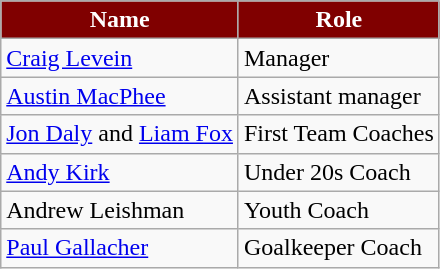<table class="wikitable">
<tr>
<th style="background:maroon; color:white;" scope="col">Name</th>
<th style="background:maroon; color:white;" scope="col">Role</th>
</tr>
<tr>
<td><a href='#'>Craig Levein</a></td>
<td>Manager</td>
</tr>
<tr>
<td><a href='#'>Austin MacPhee</a></td>
<td>Assistant manager</td>
</tr>
<tr>
<td><a href='#'>Jon Daly</a> and <a href='#'>Liam Fox</a></td>
<td>First Team Coaches</td>
</tr>
<tr>
<td><a href='#'>Andy Kirk</a></td>
<td>Under 20s Coach</td>
</tr>
<tr>
<td>Andrew Leishman</td>
<td>Youth Coach</td>
</tr>
<tr>
<td><a href='#'>Paul Gallacher</a></td>
<td>Goalkeeper Coach</td>
</tr>
</table>
